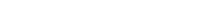<table style="width:22%; text-align:center;">
<tr style="color:white;">
<td style="background:"><strong>12</strong></td>
<td style="background:"><strong>4</strong></td>
</tr>
</table>
